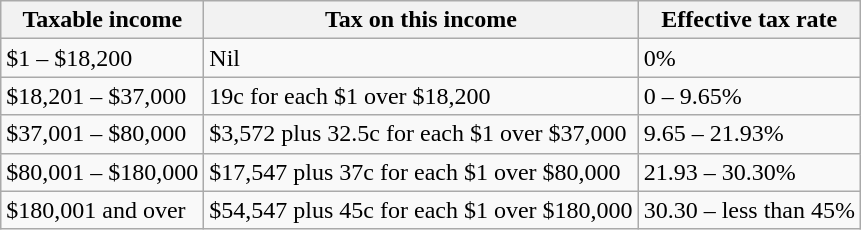<table class="wikitable">
<tr>
<th>Taxable income</th>
<th>Tax on this income</th>
<th>Effective tax rate</th>
</tr>
<tr>
<td>$1 – $18,200</td>
<td>Nil</td>
<td>0%</td>
</tr>
<tr>
<td>$18,201 – $37,000</td>
<td>19c for each $1 over $18,200</td>
<td>0 – 9.65%</td>
</tr>
<tr>
<td>$37,001 – $80,000</td>
<td>$3,572 plus 32.5c for each $1 over $37,000</td>
<td>9.65 – 21.93%</td>
</tr>
<tr>
<td>$80,001 – $180,000</td>
<td>$17,547 plus 37c for each $1 over $80,000</td>
<td>21.93 – 30.30%</td>
</tr>
<tr>
<td>$180,001 and over</td>
<td>$54,547 plus 45c for each $1 over $180,000</td>
<td>30.30 – less than 45%</td>
</tr>
</table>
